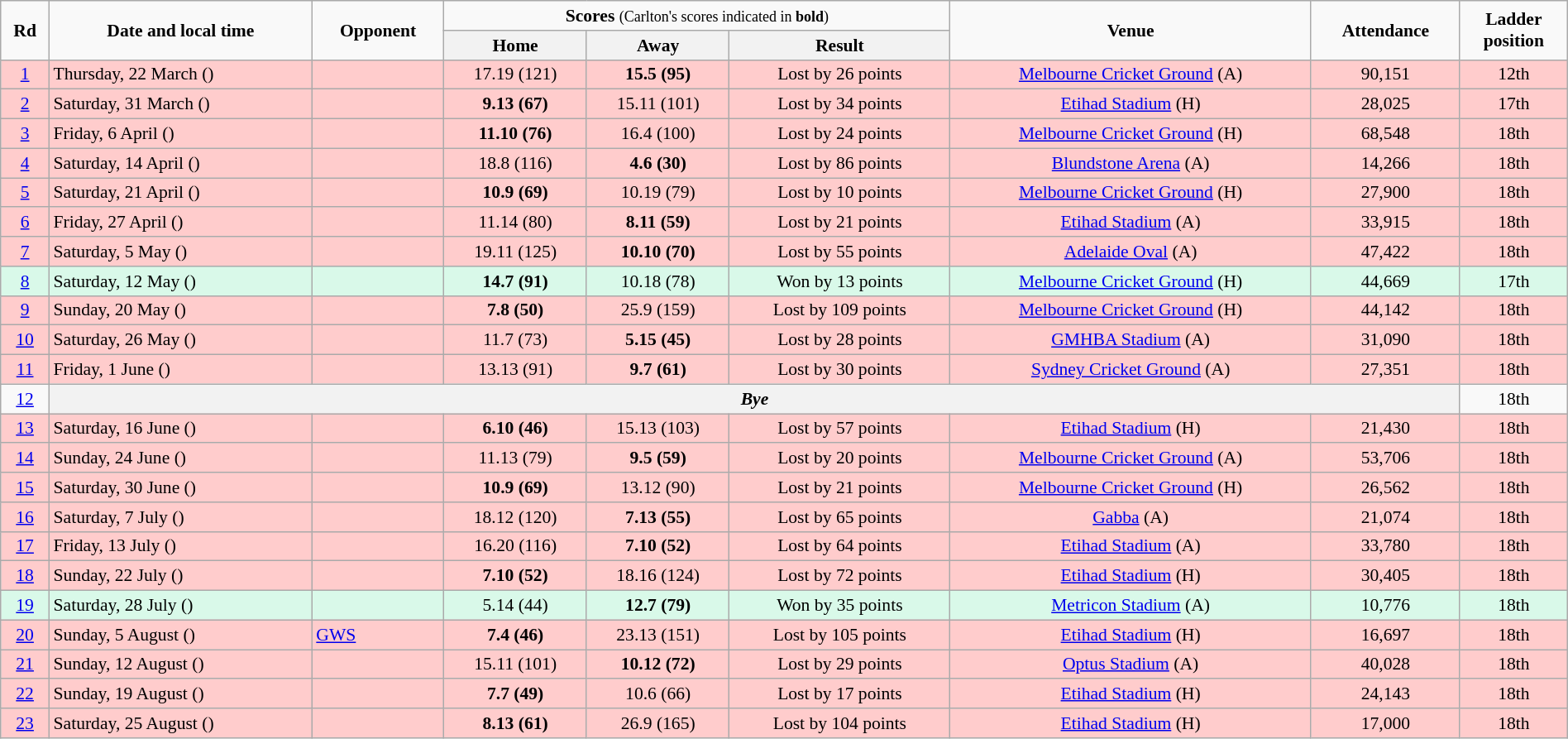<table class="wikitable" style="font-size:90%; text-align:center; width: 100%; margin-left: auto; margin-right: auto;">
<tr>
<td rowspan=2><strong>Rd</strong></td>
<td rowspan=2><strong>Date and local time</strong></td>
<td rowspan=2><strong>Opponent</strong></td>
<td colspan=3><strong>Scores</strong> <small>(Carlton's scores indicated in <strong>bold</strong>)</small></td>
<td rowspan=2><strong>Venue</strong></td>
<td rowspan=2><strong>Attendance</strong></td>
<td rowspan=2><strong>Ladder<br>position</strong></td>
</tr>
<tr>
<th>Home</th>
<th>Away</th>
<th>Result</th>
</tr>
<tr style="background:#fcc;">
<td><a href='#'>1</a></td>
<td align=left>Thursday, 22 March ()</td>
<td align=left></td>
<td>17.19 (121)</td>
<td><strong>15.5 (95)</strong></td>
<td>Lost by 26 points</td>
<td><a href='#'>Melbourne Cricket Ground</a> (A)</td>
<td>90,151</td>
<td>12th</td>
</tr>
<tr style="background:#fcc;">
<td><a href='#'>2</a></td>
<td align=left>Saturday, 31 March ()</td>
<td align=left></td>
<td><strong>9.13 (67)</strong></td>
<td>15.11 (101)</td>
<td>Lost by 34 points</td>
<td><a href='#'>Etihad Stadium</a> (H)</td>
<td>28,025</td>
<td>17th</td>
</tr>
<tr style="background:#fcc;">
<td><a href='#'>3</a></td>
<td align=left>Friday, 6 April ()</td>
<td align=left></td>
<td><strong>11.10 (76)</strong></td>
<td>16.4 (100)</td>
<td>Lost by 24 points</td>
<td><a href='#'>Melbourne Cricket Ground</a> (H)</td>
<td>68,548</td>
<td>18th</td>
</tr>
<tr style="background:#fcc;">
<td><a href='#'>4</a></td>
<td align=left>Saturday, 14 April ()</td>
<td align=left></td>
<td>18.8 (116)</td>
<td><strong>4.6 (30)</strong></td>
<td>Lost by 86 points</td>
<td><a href='#'>Blundstone Arena</a> (A)</td>
<td>14,266</td>
<td>18th</td>
</tr>
<tr style="background:#fcc;">
<td><a href='#'>5</a></td>
<td align=left>Saturday, 21 April ()</td>
<td align=left></td>
<td><strong>10.9 (69)</strong></td>
<td>10.19 (79)</td>
<td>Lost by 10 points</td>
<td><a href='#'>Melbourne Cricket Ground</a> (H)</td>
<td>27,900</td>
<td>18th</td>
</tr>
<tr style="background:#fcc;">
<td><a href='#'>6</a></td>
<td align=left>Friday, 27 April ()</td>
<td align=left></td>
<td>11.14 (80)</td>
<td><strong>8.11 (59)</strong></td>
<td>Lost by 21 points</td>
<td><a href='#'>Etihad Stadium</a> (A)</td>
<td>33,915</td>
<td>18th</td>
</tr>
<tr style="background:#fcc;">
<td><a href='#'>7</a></td>
<td align=left>Saturday, 5 May ()</td>
<td align=left></td>
<td>19.11 (125)</td>
<td><strong>10.10 (70)</strong></td>
<td>Lost by 55 points</td>
<td><a href='#'>Adelaide Oval</a> (A)</td>
<td>47,422</td>
<td>18th</td>
</tr>
<tr style="background:#d9f9e9;">
<td><a href='#'>8</a></td>
<td align=left>Saturday, 12 May ()</td>
<td align=left></td>
<td><strong>14.7 (91)</strong></td>
<td>10.18 (78)</td>
<td>Won by 13 points</td>
<td><a href='#'>Melbourne Cricket Ground</a> (H)</td>
<td>44,669</td>
<td>17th</td>
</tr>
<tr style="background:#fcc;">
<td><a href='#'>9</a></td>
<td align=left>Sunday, 20 May ()</td>
<td align=left></td>
<td><strong>7.8 (50)</strong></td>
<td>25.9 (159)</td>
<td>Lost by 109 points</td>
<td><a href='#'>Melbourne Cricket Ground</a> (H)</td>
<td>44,142</td>
<td>18th</td>
</tr>
<tr style="background:#fcc;">
<td><a href='#'>10</a></td>
<td align=left>Saturday, 26 May ()</td>
<td align=left></td>
<td>11.7 (73)</td>
<td><strong>5.15 (45)</strong></td>
<td>Lost by 28 points</td>
<td><a href='#'>GMHBA Stadium</a> (A)</td>
<td>31,090</td>
<td>18th</td>
</tr>
<tr style="background:#fcc;">
<td><a href='#'>11</a></td>
<td align=left>Friday, 1 June ()</td>
<td align=left></td>
<td>13.13 (91)</td>
<td><strong>9.7 (61)</strong></td>
<td>Lost by 30 points</td>
<td><a href='#'>Sydney Cricket Ground</a> (A)</td>
<td>27,351</td>
<td>18th</td>
</tr>
<tr>
<td><a href='#'>12</a></td>
<th colspan=7><span><em>Bye</em></span></th>
<td>18th</td>
</tr>
<tr style="background:#fcc;">
<td><a href='#'>13</a></td>
<td align=left>Saturday, 16 June ()</td>
<td align=left></td>
<td><strong>6.10 (46)</strong></td>
<td>15.13 (103)</td>
<td>Lost by 57 points</td>
<td><a href='#'>Etihad Stadium</a> (H)</td>
<td>21,430</td>
<td>18th</td>
</tr>
<tr style="background:#fcc;">
<td><a href='#'>14</a></td>
<td align=left>Sunday, 24 June ()</td>
<td align=left></td>
<td>11.13 (79)</td>
<td><strong>9.5 (59)</strong></td>
<td>Lost by 20 points</td>
<td><a href='#'>Melbourne Cricket Ground</a> (A)</td>
<td>53,706</td>
<td>18th</td>
</tr>
<tr style="background:#fcc;">
<td><a href='#'>15</a></td>
<td align=left>Saturday, 30 June ()</td>
<td align=left></td>
<td><strong>10.9 (69)</strong></td>
<td>13.12 (90)</td>
<td>Lost by 21 points</td>
<td><a href='#'>Melbourne Cricket Ground</a> (H)</td>
<td>26,562</td>
<td>18th</td>
</tr>
<tr style="background:#fcc;">
<td><a href='#'>16</a></td>
<td align=left>Saturday, 7 July ()</td>
<td align=left></td>
<td>18.12 (120)</td>
<td><strong>7.13 (55)</strong></td>
<td>Lost by 65 points</td>
<td><a href='#'>Gabba</a> (A)</td>
<td>21,074</td>
<td>18th</td>
</tr>
<tr style="background:#fcc;">
<td><a href='#'>17</a></td>
<td align=left>Friday, 13 July ()</td>
<td align=left></td>
<td>16.20 (116)</td>
<td><strong>7.10 (52)</strong></td>
<td>Lost by 64 points</td>
<td><a href='#'>Etihad Stadium</a> (A)</td>
<td>33,780</td>
<td>18th</td>
</tr>
<tr style="background:#fcc;">
<td><a href='#'>18</a></td>
<td align=left>Sunday, 22 July ()</td>
<td align=left></td>
<td><strong>7.10 (52)</strong></td>
<td>18.16 (124)</td>
<td>Lost by 72 points</td>
<td><a href='#'>Etihad Stadium</a> (H)</td>
<td>30,405</td>
<td>18th</td>
</tr>
<tr style="background:#d9f9e9;">
<td><a href='#'>19</a></td>
<td align=left>Saturday, 28 July ()</td>
<td align=left></td>
<td>5.14 (44)</td>
<td><strong>12.7 (79)</strong></td>
<td>Won by 35 points</td>
<td><a href='#'>Metricon Stadium</a> (A)</td>
<td>10,776</td>
<td>18th</td>
</tr>
<tr style="background:#fcc;">
<td><a href='#'>20</a></td>
<td align=left>Sunday, 5 August ()</td>
<td align=left><a href='#'>GWS</a></td>
<td><strong>7.4 (46)</strong></td>
<td>23.13 (151)</td>
<td>Lost by 105 points</td>
<td><a href='#'>Etihad Stadium</a> (H)</td>
<td>16,697</td>
<td>18th</td>
</tr>
<tr style="background:#fcc;">
<td><a href='#'>21</a></td>
<td align=left>Sunday, 12 August ()</td>
<td align=left></td>
<td>15.11 (101)</td>
<td><strong>10.12 (72)</strong></td>
<td>Lost by 29 points</td>
<td><a href='#'>Optus Stadium</a> (A)</td>
<td>40,028</td>
<td>18th</td>
</tr>
<tr style="background:#fcc;">
<td><a href='#'>22</a></td>
<td align=left>Sunday, 19 August ()</td>
<td align=left></td>
<td><strong>7.7 (49)</strong></td>
<td>10.6 (66)</td>
<td>Lost by 17 points</td>
<td><a href='#'>Etihad Stadium</a> (H)</td>
<td>24,143</td>
<td>18th</td>
</tr>
<tr style="background:#fcc;">
<td><a href='#'>23</a></td>
<td align=left>Saturday, 25 August ()</td>
<td align=left></td>
<td><strong>8.13 (61)</strong></td>
<td>26.9 (165)</td>
<td>Lost by 104 points</td>
<td><a href='#'>Etihad Stadium</a> (H)</td>
<td>17,000</td>
<td>18th</td>
</tr>
</table>
